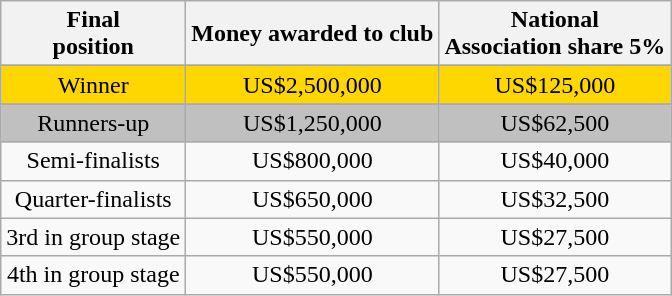<table Class="wikitable" style="text-align: center;">
<tr>
<th>Final<br>position</th>
<th>Money awarded to club</th>
<th>National <br>Association share 5%<br></th>
</tr>
<tr>
</tr>
<tr style="background:gold;">
<td>Winner</td>
<td>US$2,500,000</td>
<td>US$125,000</td>
</tr>
<tr>
</tr>
<tr style="background:silver;">
<td>Runners-up</td>
<td>US$1,250,000</td>
<td>US$62,500</td>
</tr>
<tr>
<td>Semi-finalists</td>
<td>US$800,000</td>
<td>US$40,000</td>
</tr>
<tr>
<td>Quarter-finalists</td>
<td>US$650,000</td>
<td>US$32,500</td>
</tr>
<tr>
<td>3rd in group stage</td>
<td>US$550,000</td>
<td>US$27,500</td>
</tr>
<tr>
<td>4th in group stage</td>
<td>US$550,000</td>
<td>US$27,500</td>
</tr>
</table>
